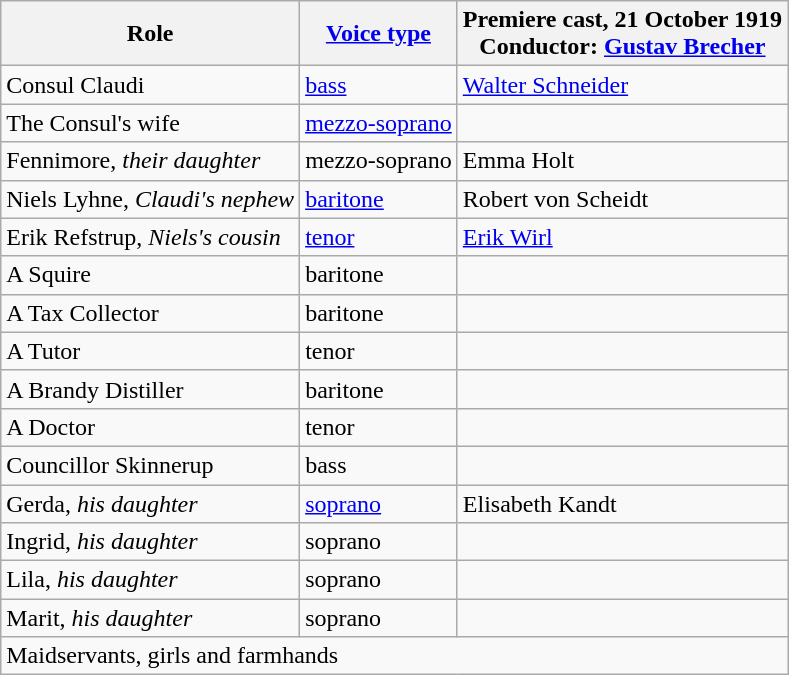<table class="wikitable">
<tr>
<th>Role</th>
<th><a href='#'>Voice type</a></th>
<th>Premiere cast, 21 October 1919<br>Conductor: <a href='#'>Gustav Brecher</a></th>
</tr>
<tr>
<td>Consul Claudi</td>
<td><a href='#'>bass</a></td>
<td><a href='#'>Walter Schneider</a></td>
</tr>
<tr>
<td>The Consul's wife</td>
<td><a href='#'>mezzo-soprano</a></td>
<td></td>
</tr>
<tr>
<td>Fennimore, <em>their daughter</em></td>
<td>mezzo-soprano</td>
<td>Emma Holt</td>
</tr>
<tr>
<td>Niels Lyhne, <em>Claudi's nephew</em></td>
<td><a href='#'>baritone</a></td>
<td>Robert von Scheidt</td>
</tr>
<tr>
<td>Erik Refstrup, <em>Niels's cousin</em></td>
<td><a href='#'>tenor</a></td>
<td><a href='#'>Erik Wirl</a></td>
</tr>
<tr>
<td>A Squire</td>
<td>baritone</td>
<td></td>
</tr>
<tr>
<td>A Tax Collector</td>
<td>baritone</td>
<td></td>
</tr>
<tr>
<td>A Tutor</td>
<td>tenor</td>
<td></td>
</tr>
<tr>
<td>A Brandy Distiller</td>
<td>baritone</td>
</tr>
<tr>
<td>A Doctor</td>
<td>tenor</td>
<td></td>
</tr>
<tr>
<td>Councillor Skinnerup</td>
<td>bass</td>
</tr>
<tr>
<td>Gerda, <em>his daughter</em></td>
<td><a href='#'>soprano</a></td>
<td>Elisabeth Kandt</td>
</tr>
<tr>
<td>Ingrid, <em>his daughter</em></td>
<td>soprano</td>
<td></td>
</tr>
<tr>
<td>Lila, <em>his daughter</em></td>
<td>soprano</td>
<td></td>
</tr>
<tr>
<td>Marit, <em>his daughter</em></td>
<td>soprano</td>
<td></td>
</tr>
<tr>
<td colspan=3>Maidservants, girls and farmhands</td>
</tr>
</table>
